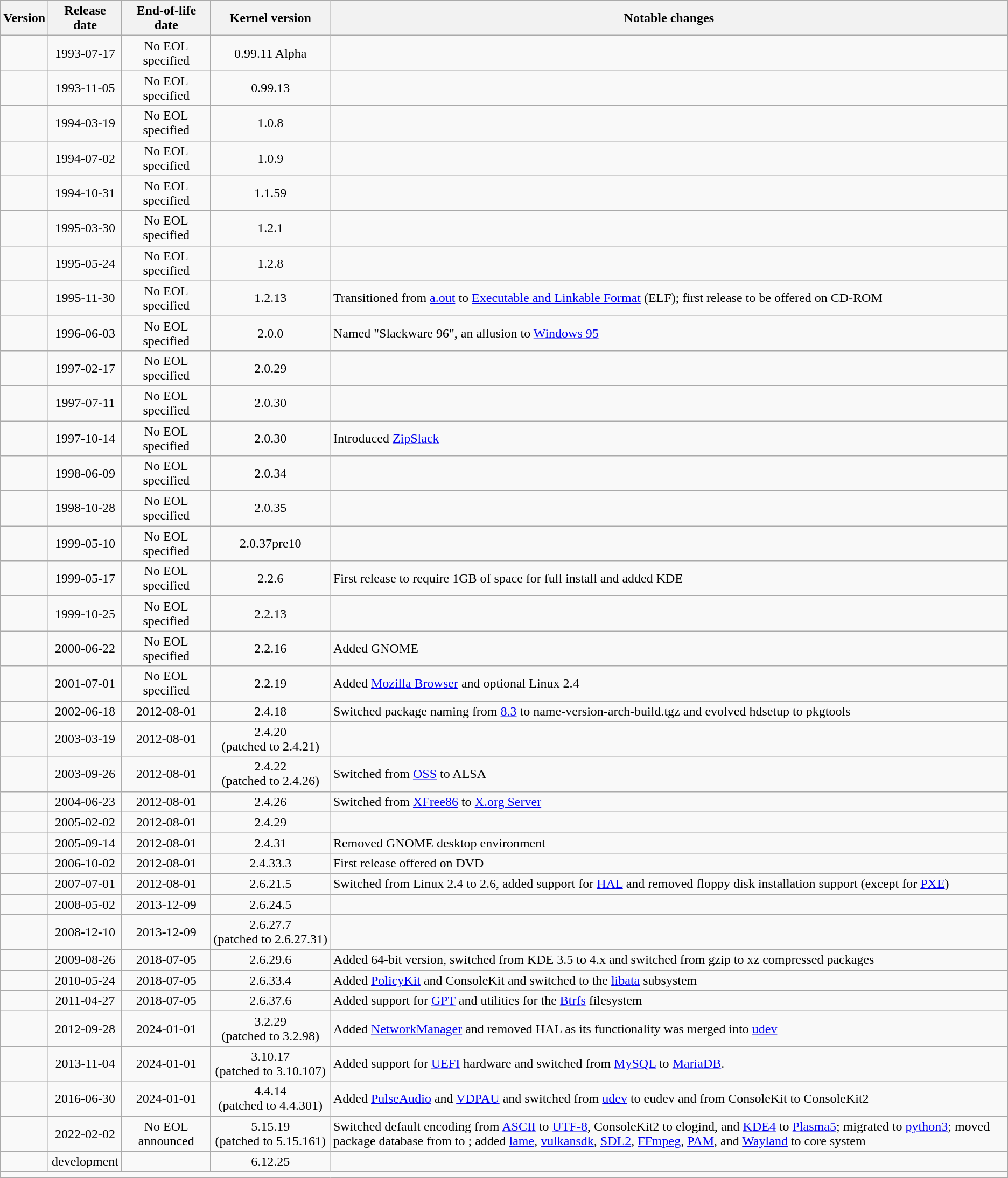<table class="wikitable" style="text-align:center">
<tr>
<th>Version</th>
<th>Release date</th>
<th>End-of-life date</th>
<th>Kernel version</th>
<th>Notable changes</th>
</tr>
<tr>
<td></td>
<td style="white-space: nowrap;">1993-07-17</td>
<td>No EOL specified</td>
<td>0.99.11 Alpha</td>
<td align="left"></td>
</tr>
<tr>
<td></td>
<td>1993-11-05</td>
<td>No EOL specified</td>
<td>0.99.13</td>
<td align="left"></td>
</tr>
<tr>
<td></td>
<td>1994-03-19</td>
<td>No EOL specified</td>
<td>1.0.8</td>
<td align="left"></td>
</tr>
<tr>
<td></td>
<td>1994-07-02</td>
<td>No EOL specified</td>
<td>1.0.9</td>
<td align="left"></td>
</tr>
<tr>
<td></td>
<td>1994-10-31</td>
<td>No EOL specified</td>
<td>1.1.59</td>
<td align="left"></td>
</tr>
<tr>
<td></td>
<td>1995-03-30</td>
<td>No EOL specified</td>
<td>1.2.1</td>
<td align="left"></td>
</tr>
<tr>
<td></td>
<td>1995-05-24</td>
<td>No EOL specified</td>
<td>1.2.8</td>
<td align="left"></td>
</tr>
<tr>
<td></td>
<td>1995-11-30</td>
<td>No EOL specified</td>
<td>1.2.13</td>
<td align="left">Transitioned from <a href='#'>a.out</a> to <a href='#'>Executable and Linkable Format</a> (ELF); first release to be offered on CD-ROM</td>
</tr>
<tr>
<td></td>
<td>1996-06-03</td>
<td>No EOL specified</td>
<td>2.0.0</td>
<td align="left">Named "Slackware 96", an allusion to <a href='#'>Windows 95</a></td>
</tr>
<tr>
<td></td>
<td>1997-02-17</td>
<td>No EOL specified</td>
<td>2.0.29</td>
<td align="left"></td>
</tr>
<tr>
<td></td>
<td>1997-07-11</td>
<td>No EOL specified</td>
<td>2.0.30</td>
<td align="left"></td>
</tr>
<tr>
<td></td>
<td>1997-10-14</td>
<td>No EOL specified</td>
<td>2.0.30</td>
<td align="left">Introduced <a href='#'>ZipSlack</a></td>
</tr>
<tr>
<td></td>
<td>1998-06-09</td>
<td>No EOL specified</td>
<td>2.0.34</td>
<td align="left"></td>
</tr>
<tr>
<td></td>
<td>1998-10-28</td>
<td>No EOL specified</td>
<td>2.0.35</td>
<td align="left"></td>
</tr>
<tr>
<td></td>
<td>1999-05-10</td>
<td>No EOL specified</td>
<td>2.0.37pre10</td>
<td align="left"></td>
</tr>
<tr>
<td></td>
<td>1999-05-17</td>
<td>No EOL specified</td>
<td>2.2.6</td>
<td align="left">First release to require 1GB of space for full install and added KDE</td>
</tr>
<tr>
<td></td>
<td>1999-10-25</td>
<td>No EOL specified</td>
<td>2.2.13</td>
<td align="left"></td>
</tr>
<tr>
<td></td>
<td>2000-06-22</td>
<td>No EOL specified</td>
<td>2.2.16</td>
<td align="left">Added GNOME</td>
</tr>
<tr>
<td></td>
<td>2001-07-01</td>
<td>No EOL specified</td>
<td>2.2.19</td>
<td align="left">Added <a href='#'>Mozilla Browser</a> and optional Linux 2.4</td>
</tr>
<tr>
<td></td>
<td>2002-06-18</td>
<td>2012-08-01</td>
<td>2.4.18</td>
<td align="left">Switched package naming from <a href='#'>8.3</a> to name-version-arch-build.tgz and evolved hdsetup to pkgtools</td>
</tr>
<tr>
<td></td>
<td>2003-03-19</td>
<td>2012-08-01</td>
<td>2.4.20<br>(patched to 2.4.21)</td>
<td align="left"></td>
</tr>
<tr>
<td></td>
<td>2003-09-26</td>
<td>2012-08-01</td>
<td>2.4.22<br>(patched to 2.4.26)</td>
<td align="left">Switched from <a href='#'>OSS</a> to ALSA</td>
</tr>
<tr>
<td></td>
<td>2004-06-23</td>
<td>2012-08-01</td>
<td>2.4.26</td>
<td align="left">Switched from <a href='#'>XFree86</a> to <a href='#'>X.org Server</a></td>
</tr>
<tr>
<td></td>
<td>2005-02-02</td>
<td>2012-08-01</td>
<td>2.4.29</td>
<td align="left"></td>
</tr>
<tr>
<td></td>
<td>2005-09-14</td>
<td>2012-08-01</td>
<td>2.4.31</td>
<td align="left">Removed GNOME desktop environment</td>
</tr>
<tr>
<td></td>
<td>2006-10-02</td>
<td>2012-08-01</td>
<td>2.4.33.3</td>
<td align="left">First release offered on DVD</td>
</tr>
<tr>
<td></td>
<td>2007-07-01</td>
<td>2012-08-01</td>
<td>2.6.21.5</td>
<td align="left">Switched from Linux 2.4 to 2.6, added support for <a href='#'>HAL</a> and removed floppy disk installation support (except for <a href='#'>PXE</a>)</td>
</tr>
<tr>
<td></td>
<td>2008-05-02</td>
<td>2013-12-09</td>
<td>2.6.24.5</td>
<td align="left"></td>
</tr>
<tr>
<td></td>
<td>2008-12-10</td>
<td>2013-12-09</td>
<td style="white-space: nowrap;">2.6.27.7<br>(patched to 2.6.27.31)</td>
<td align="left"></td>
</tr>
<tr>
<td></td>
<td>2009-08-26</td>
<td>2018-07-05</td>
<td>2.6.29.6</td>
<td align="left">Added 64-bit version, switched from KDE 3.5 to 4.x and switched from gzip to xz compressed packages</td>
</tr>
<tr>
<td></td>
<td>2010-05-24</td>
<td>2018-07-05</td>
<td>2.6.33.4</td>
<td align="left">Added <a href='#'>PolicyKit</a> and ConsoleKit and switched to the <a href='#'>libata</a> subsystem</td>
</tr>
<tr>
<td></td>
<td>2011-04-27</td>
<td>2018-07-05</td>
<td>2.6.37.6</td>
<td align="left">Added support for <a href='#'>GPT</a> and utilities for the <a href='#'>Btrfs</a> filesystem</td>
</tr>
<tr>
<td></td>
<td>2012-09-28</td>
<td>2024-01-01</td>
<td>3.2.29<br>(patched to 3.2.98)</td>
<td align="left">Added <a href='#'>NetworkManager</a> and removed HAL as its functionality was merged into <a href='#'>udev</a></td>
</tr>
<tr>
<td></td>
<td>2013-11-04</td>
<td>2024-01-01</td>
<td>3.10.17<br>(patched to 3.10.107)</td>
<td align="left">Added support for <a href='#'>UEFI</a> hardware and switched from <a href='#'>MySQL</a> to <a href='#'>MariaDB</a>.</td>
</tr>
<tr>
<td></td>
<td>2016-06-30</td>
<td style="white-space: nowrap;">2024-01-01</td>
<td>4.4.14<br>(patched to 4.4.301)</td>
<td align="left">Added <a href='#'>PulseAudio</a> and <a href='#'>VDPAU</a> and switched from <a href='#'>udev</a> to eudev and from ConsoleKit to ConsoleKit2</td>
</tr>
<tr>
<td></td>
<td>2022-02-02</td>
<td>No EOL announced</td>
<td>5.15.19<br>(patched to 5.15.161)</td>
<td align="left">Switched default encoding from <a href='#'>ASCII</a> to <a href='#'>UTF-8</a>, ConsoleKit2 to elogind, and <a href='#'>KDE4</a> to <a href='#'>Plasma5</a>; migrated to <a href='#'>python3</a>; moved package database from  to ; added <a href='#'>lame</a>, <a href='#'>vulkansdk</a>, <a href='#'>SDL2</a>, <a href='#'>FFmpeg</a>, <a href='#'>PAM</a>, and <a href='#'>Wayland</a> to core system</td>
</tr>
<tr>
<td></td>
<td>development</td>
<td></td>
<td>6.12.25</td>
<td align="left"></td>
</tr>
<tr>
<td colspan="5"><small></small></td>
</tr>
</table>
